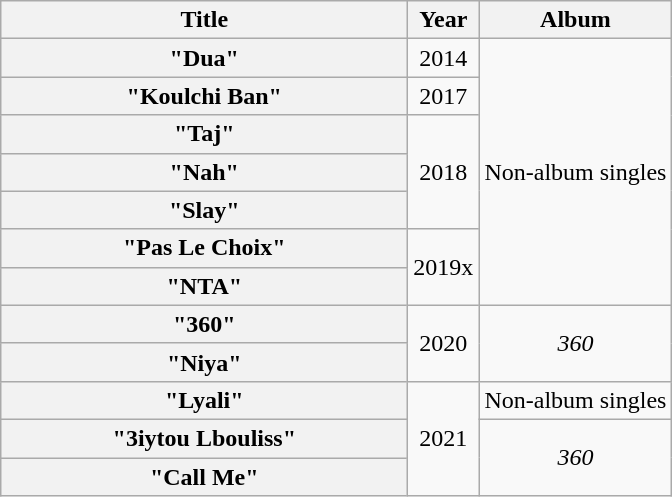<table class="wikitable plainrowheaders" style="text-align:center;">
<tr>
<th scope="col" style="width:16.5em;">Title</th>
<th scope="col">Year</th>
<th scope="col">Album</th>
</tr>
<tr>
<th scope="row">"Dua"</th>
<td>2014</td>
<td rowspan="7">Non-album singles</td>
</tr>
<tr>
<th scope="row">"Koulchi Ban"</th>
<td>2017</td>
</tr>
<tr>
<th scope="row">"Taj"</th>
<td rowspan="3">2018</td>
</tr>
<tr>
<th scope="row">"Nah"<br></th>
</tr>
<tr>
<th scope="row">"Slay"<br></th>
</tr>
<tr>
<th scope="row">"Pas Le Choix"</th>
<td rowspan="2">2019x</td>
</tr>
<tr>
<th scope="row">"NTA"</th>
</tr>
<tr>
<th scope="row">"360"</th>
<td rowspan="2">2020</td>
<td rowspan="2"><em>360</em></td>
</tr>
<tr>
<th scope="row">"Niya"</th>
</tr>
<tr>
<th scope="row">"Lyali"</th>
<td rowspan="3">2021</td>
<td>Non-album singles</td>
</tr>
<tr>
<th scope="row">"3iytou Lbouliss"</th>
<td rowspan="2"><em>360</em></td>
</tr>
<tr>
<th scope="row">"Call Me"</th>
</tr>
</table>
